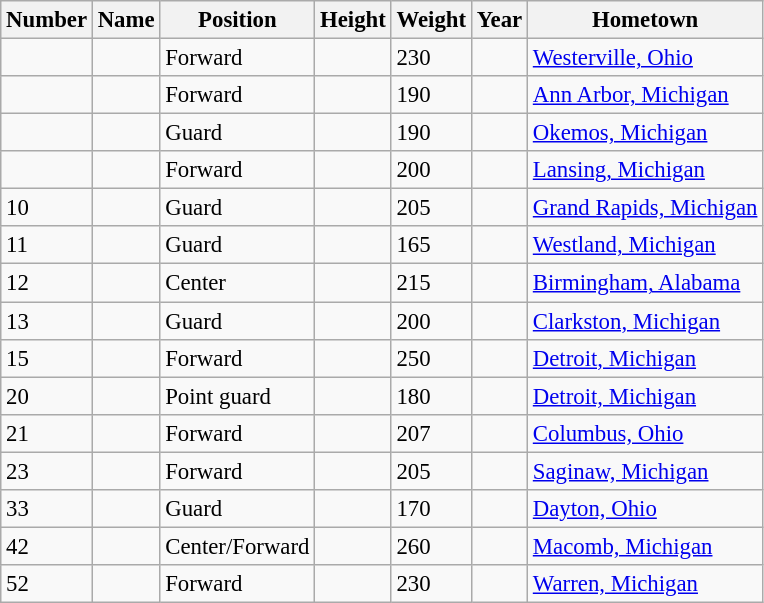<table class="wikitable sortable" style="font-size: 95%;">
<tr>
<th>Number</th>
<th>Name</th>
<th>Position</th>
<th>Height</th>
<th>Weight</th>
<th>Year</th>
<th>Hometown</th>
</tr>
<tr>
<td></td>
<td></td>
<td>Forward</td>
<td></td>
<td>230</td>
<td></td>
<td><a href='#'>Westerville, Ohio</a></td>
</tr>
<tr>
<td></td>
<td></td>
<td>Forward</td>
<td></td>
<td>190</td>
<td></td>
<td><a href='#'>Ann Arbor, Michigan</a></td>
</tr>
<tr>
<td></td>
<td></td>
<td>Guard</td>
<td></td>
<td>190</td>
<td></td>
<td><a href='#'>Okemos, Michigan</a></td>
</tr>
<tr>
<td></td>
<td></td>
<td>Forward</td>
<td></td>
<td>200</td>
<td></td>
<td><a href='#'>Lansing, Michigan</a></td>
</tr>
<tr>
<td>10</td>
<td></td>
<td>Guard</td>
<td></td>
<td>205</td>
<td></td>
<td><a href='#'>Grand Rapids, Michigan</a></td>
</tr>
<tr>
<td>11</td>
<td></td>
<td>Guard</td>
<td></td>
<td>165</td>
<td></td>
<td><a href='#'>Westland, Michigan</a></td>
</tr>
<tr>
<td>12</td>
<td></td>
<td>Center</td>
<td></td>
<td>215</td>
<td></td>
<td><a href='#'>Birmingham, Alabama</a></td>
</tr>
<tr>
<td>13</td>
<td></td>
<td>Guard</td>
<td></td>
<td>200</td>
<td></td>
<td><a href='#'>Clarkston, Michigan</a></td>
</tr>
<tr>
<td>15</td>
<td></td>
<td>Forward</td>
<td></td>
<td>250</td>
<td></td>
<td><a href='#'>Detroit, Michigan</a></td>
</tr>
<tr>
<td>20</td>
<td></td>
<td>Point guard</td>
<td></td>
<td>180</td>
<td></td>
<td><a href='#'>Detroit, Michigan</a></td>
</tr>
<tr>
<td>21</td>
<td></td>
<td>Forward</td>
<td></td>
<td>207</td>
<td></td>
<td><a href='#'>Columbus, Ohio</a></td>
</tr>
<tr>
<td>23</td>
<td></td>
<td>Forward</td>
<td></td>
<td>205</td>
<td></td>
<td><a href='#'>Saginaw, Michigan</a></td>
</tr>
<tr>
<td>33</td>
<td></td>
<td>Guard</td>
<td></td>
<td>170</td>
<td></td>
<td><a href='#'>Dayton, Ohio</a></td>
</tr>
<tr>
<td>42</td>
<td></td>
<td>Center/Forward</td>
<td></td>
<td>260</td>
<td></td>
<td><a href='#'>Macomb, Michigan</a></td>
</tr>
<tr>
<td>52</td>
<td></td>
<td>Forward</td>
<td></td>
<td>230</td>
<td></td>
<td><a href='#'>Warren, Michigan</a></td>
</tr>
</table>
